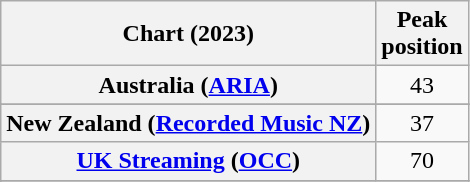<table class="wikitable sortable plainrowheaders" style="text-align:center">
<tr>
<th scope="col">Chart (2023)</th>
<th scope="col">Peak<br>position</th>
</tr>
<tr>
<th scope="row">Australia (<a href='#'>ARIA</a>)</th>
<td>43</td>
</tr>
<tr>
</tr>
<tr>
</tr>
<tr>
<th scope="row">New Zealand (<a href='#'>Recorded Music NZ</a>)</th>
<td>37</td>
</tr>
<tr>
<th scope="row"><a href='#'>UK Streaming</a> (<a href='#'>OCC</a>)</th>
<td>70</td>
</tr>
<tr>
</tr>
<tr>
</tr>
</table>
